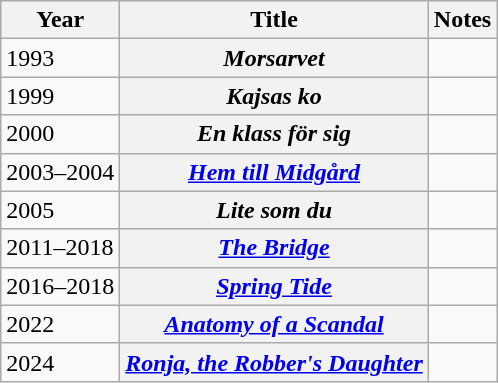<table class="wikitable plainrowheaders">
<tr>
<th>Year</th>
<th>Title</th>
<th>Notes</th>
</tr>
<tr>
<td>1993</td>
<th scope="row"><em>Morsarvet</em></th>
<td></td>
</tr>
<tr>
<td>1999</td>
<th scope="row"><em>Kajsas ko</em></th>
<td></td>
</tr>
<tr>
<td>2000</td>
<th scope="row"><em>En klass för sig</em></th>
<td></td>
</tr>
<tr>
<td>2003–2004</td>
<th scope="row"><em><a href='#'>Hem till Midgård</a></em></th>
<td></td>
</tr>
<tr>
<td>2005</td>
<th scope="row"><em>Lite som du</em></th>
<td></td>
</tr>
<tr>
<td>2011–2018</td>
<th scope="row"><em><a href='#'>The Bridge</a></em></th>
<td></td>
</tr>
<tr>
<td>2016–2018</td>
<th scope="row"><em><a href='#'>Spring Tide</a></em></th>
<td></td>
</tr>
<tr>
<td>2022</td>
<th scope="row"><em><a href='#'>Anatomy of a Scandal</a></em></th>
<td></td>
</tr>
<tr>
<td>2024</td>
<th scope="row"><em><a href='#'>Ronja, the Robber's Daughter</a></em></th>
<td></td>
</tr>
</table>
